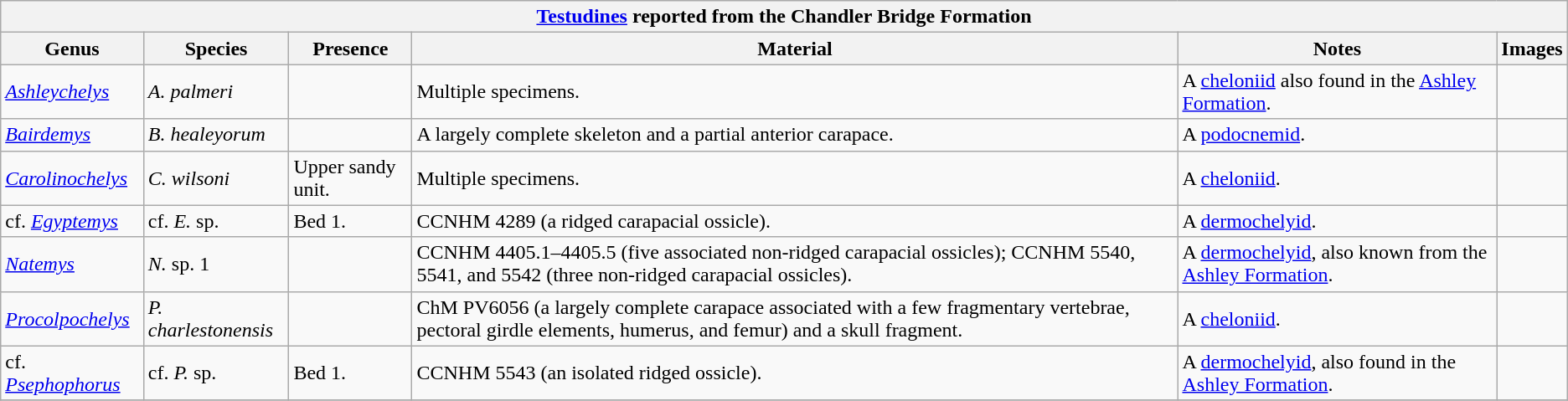<table class="wikitable" align="center">
<tr>
<th colspan="6" align="center"><strong><a href='#'>Testudines</a> reported from the Chandler Bridge Formation</strong></th>
</tr>
<tr>
<th>Genus</th>
<th>Species</th>
<th>Presence</th>
<th><strong>Material</strong></th>
<th>Notes</th>
<th>Images</th>
</tr>
<tr>
<td><em><a href='#'>Ashleychelys</a></em></td>
<td><em>A. palmeri</em></td>
<td></td>
<td>Multiple specimens.</td>
<td>A <a href='#'>cheloniid</a> also found in the <a href='#'>Ashley Formation</a>.</td>
<td></td>
</tr>
<tr>
<td><em><a href='#'>Bairdemys</a></em></td>
<td><em>B. healeyorum</em></td>
<td></td>
<td>A largely complete skeleton and a partial anterior carapace.</td>
<td>A <a href='#'>podocnemid</a>.</td>
<td></td>
</tr>
<tr>
<td><em><a href='#'>Carolinochelys</a></em></td>
<td><em>C. wilsoni</em></td>
<td>Upper sandy unit.</td>
<td>Multiple specimens.</td>
<td>A <a href='#'>cheloniid</a>.</td>
<td></td>
</tr>
<tr>
<td>cf. <em><a href='#'>Egyptemys</a></em></td>
<td>cf. <em>E.</em> sp.</td>
<td>Bed 1.</td>
<td>CCNHM 4289 (a ridged carapacial ossicle).</td>
<td>A <a href='#'>dermochelyid</a>.</td>
<td></td>
</tr>
<tr>
<td><em><a href='#'>Natemys</a></em></td>
<td><em>N.</em> sp. 1</td>
<td></td>
<td>CCNHM 4405.1–4405.5 (five associated non-ridged carapacial ossicles); CCNHM 5540, 5541, and 5542 (three non-ridged carapacial ossicles).</td>
<td>A <a href='#'>dermochelyid</a>, also known from the <a href='#'>Ashley Formation</a>.</td>
<td></td>
</tr>
<tr>
<td><em><a href='#'>Procolpochelys</a></em></td>
<td><em>P. charlestonensis</em></td>
<td></td>
<td>ChM PV6056 (a largely complete carapace associated with a few fragmentary vertebrae, pectoral girdle elements, humerus, and femur) and a skull fragment.</td>
<td>A <a href='#'>cheloniid</a>.</td>
<td></td>
</tr>
<tr>
<td>cf. <em><a href='#'>Psephophorus</a></em></td>
<td>cf. <em>P.</em> sp.</td>
<td>Bed 1.</td>
<td>CCNHM 5543 (an isolated ridged ossicle).</td>
<td>A <a href='#'>dermochelyid</a>, also found in the <a href='#'>Ashley Formation</a>.</td>
<td></td>
</tr>
<tr>
</tr>
</table>
